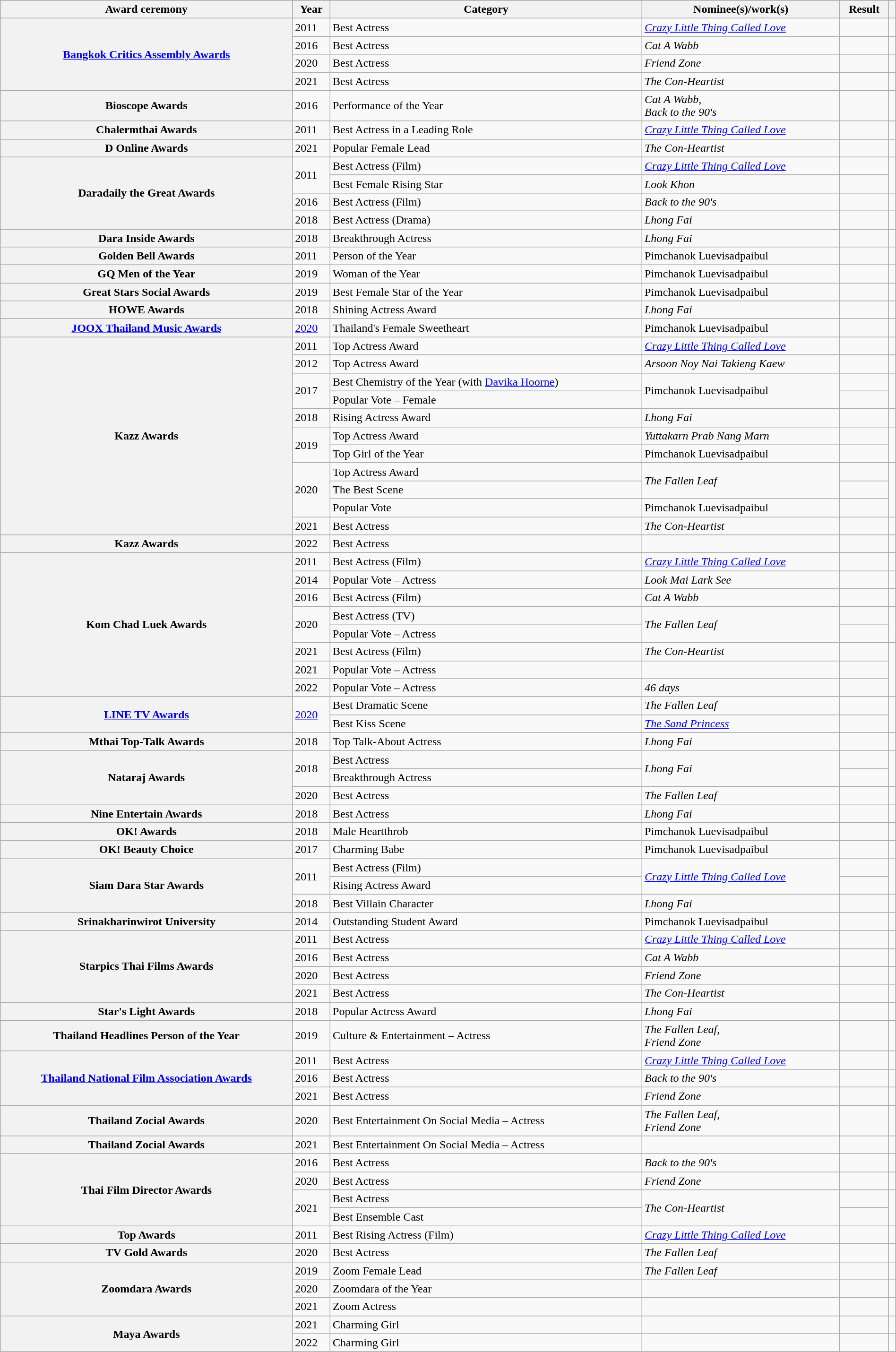<table class="wikitable sortable plainrowheaders" style="width: 100%;">
<tr style="background:#ccc; text-align:center;">
<th scope="col">Award ceremony</th>
<th scope="col">Year</th>
<th scope="col">Category</th>
<th scope="col">Nominee(s)/work(s)</th>
<th scope="col">Result</th>
<th scope="col" class="unsortable"></th>
</tr>
<tr>
<th scope="row" rowspan="4"><a href='#'>Bangkok Critics Assembly Awards</a> </th>
<td>2011</td>
<td>Best Actress</td>
<td><a href='#'><em>Crazy Little Thing Called Love</em></a></td>
<td></td>
<td></td>
</tr>
<tr>
<td>2016</td>
<td>Best Actress</td>
<td><em>Cat A Wabb</em></td>
<td></td>
<td></td>
</tr>
<tr>
<td>2020</td>
<td>Best Actress</td>
<td><em>Friend Zone</em></td>
<td></td>
<td></td>
</tr>
<tr>
<td>2021</td>
<td>Best Actress</td>
<td><em>The Con-Heartist</em></td>
<td></td>
<td></td>
</tr>
<tr>
<th scope="row" rowspan="1">Bioscope Awards</th>
<td>2016</td>
<td>Performance of the Year</td>
<td><em>Cat A Wabb</em>, <br><em>Back to the 90's</em></td>
<td></td>
<td></td>
</tr>
<tr>
<th scope="row" rowspan="1">Chalermthai Awards </th>
<td>2011</td>
<td>Best Actress in a Leading Role</td>
<td><a href='#'><em>Crazy Little Thing Called Love</em></a></td>
<td></td>
<td></td>
</tr>
<tr>
<th scope="row" rowspan="1">D Online Awards </th>
<td>2021</td>
<td>Popular Female Lead</td>
<td><em>The Con-Heartist</em></td>
<td></td>
<td></td>
</tr>
<tr>
<th scope="row" rowspan="4">Daradaily the Great Awards</th>
<td rowspan="2">2011</td>
<td>Best Actress (Film)</td>
<td><a href='#'><em>Crazy Little Thing Called Love</em></a></td>
<td></td>
<td rowspan="2"></td>
</tr>
<tr>
<td>Best Female Rising Star</td>
<td><em>Look Khon</em></td>
<td></td>
</tr>
<tr>
<td>2016</td>
<td>Best Actress (Film)</td>
<td><em>Back to the 90's</em></td>
<td></td>
<td></td>
</tr>
<tr>
<td>2018</td>
<td>Best Actress (Drama)</td>
<td><em>Lhong Fai</em></td>
<td></td>
<td></td>
</tr>
<tr>
<th scope="row" rowspan="1">Dara Inside Awards</th>
<td rowspan="1">2018</td>
<td>Breakthrough Actress</td>
<td rowspan="1"><em>Lhong Fai</em></td>
<td></td>
<td></td>
</tr>
<tr>
<th scope="row" rowspan="1">Golden Bell Awards </th>
<td>2011</td>
<td>Person of the Year</td>
<td>Pimchanok Luevisadpaibul</td>
<td></td>
<td></td>
</tr>
<tr>
<th scope="row" rowspan="1">GQ Men of the Year</th>
<td>2019</td>
<td>Woman of the Year</td>
<td>Pimchanok Luevisadpaibul</td>
<td></td>
<td></td>
</tr>
<tr>
<th scope="row" rowspan="1">Great Stars Social Awards</th>
<td>2019</td>
<td>Best Female Star of the Year</td>
<td>Pimchanok Luevisadpaibul</td>
<td></td>
<td></td>
</tr>
<tr>
<th scope="row" rowspan="1">HOWE Awards </th>
<td>2018</td>
<td>Shining Actress Award</td>
<td><em>Lhong Fai</em></td>
<td></td>
<td></td>
</tr>
<tr>
<th scope="row" rowspan="1"><a href='#'>JOOX Thailand Music Awards</a> </th>
<td><a href='#'>2020</a></td>
<td>Thailand's Female Sweetheart</td>
<td>Pimchanok Luevisadpaibul</td>
<td></td>
<td></td>
</tr>
<tr>
<th scope="row" rowspan="11">Kazz Awards </th>
<td>2011</td>
<td>Top Actress Award</td>
<td><a href='#'><em>Crazy Little Thing Called Love</em></a></td>
<td></td>
<td></td>
</tr>
<tr>
<td>2012</td>
<td>Top Actress Award</td>
<td><em>Arsoon Noy Nai Takieng Kaew</em></td>
<td></td>
<td></td>
</tr>
<tr>
<td rowspan="2">2017</td>
<td>Best Chemistry of the Year (with <a href='#'>Davika Hoorne</a>)</td>
<td rowspan="2">Pimchanok Luevisadpaibul</td>
<td></td>
<td rowspan="2"></td>
</tr>
<tr>
<td>Popular Vote – Female</td>
<td></td>
</tr>
<tr>
<td>2018</td>
<td>Rising Actress Award</td>
<td><em>Lhong Fai</em></td>
<td></td>
<td></td>
</tr>
<tr>
<td rowspan="2">2019</td>
<td>Top Actress Award</td>
<td><em>Yuttakarn Prab Nang Marn</em></td>
<td></td>
<td rowspan="2"></td>
</tr>
<tr>
<td>Top Girl of the Year</td>
<td>Pimchanok Luevisadpaibul</td>
<td></td>
</tr>
<tr>
<td rowspan="3">2020</td>
<td>Top Actress Award</td>
<td rowspan="2"><em>The Fallen Leaf</em></td>
<td></td>
<td rowspan="3"></td>
</tr>
<tr>
<td>The Best Scene</td>
<td></td>
</tr>
<tr>
<td>Popular Vote</td>
<td>Pimchanok Luevisadpaibul</td>
<td></td>
</tr>
<tr>
<td>2021</td>
<td>Best Actress</td>
<td><em>The Con-Heartist</em></td>
<td></td>
<td></td>
</tr>
<tr>
<th>Kazz Awards</th>
<td>2022</td>
<td>Best Actress</td>
<td></td>
<td></td>
<td></td>
</tr>
<tr>
<th rowspan="8" scope="row">Kom Chad Luek Awards</th>
<td>2011</td>
<td>Best Actress (Film)</td>
<td><a href='#'><em>Crazy Little Thing Called Love</em></a></td>
<td></td>
<td></td>
</tr>
<tr>
<td>2014</td>
<td>Popular Vote – Actress</td>
<td><em>Look Mai Lark See</em></td>
<td></td>
<td></td>
</tr>
<tr>
<td>2016</td>
<td>Best Actress (Film)</td>
<td><em>Cat A Wabb</em></td>
<td></td>
<td></td>
</tr>
<tr>
<td rowspan="2">2020</td>
<td>Best Actress (TV)</td>
<td rowspan="2"><em>The Fallen Leaf</em></td>
<td></td>
<td rowspan="2"></td>
</tr>
<tr>
<td>Popular Vote – Actress</td>
<td></td>
</tr>
<tr>
<td>2021</td>
<td>Best Actress (Film)</td>
<td><em>The Con-Heartist</em></td>
<td></td>
<td rowspan="3"></td>
</tr>
<tr>
<td>2021</td>
<td>Popular Vote – Actress</td>
<td></td>
<td></td>
</tr>
<tr>
<td>2022</td>
<td>Popular Vote – Actress</td>
<td><em>46 days</em></td>
<td></td>
</tr>
<tr>
<th scope="row" rowspan="2"><a href='#'>LINE TV Awards</a> </th>
<td rowspan="2"><a href='#'>2020</a></td>
<td>Best Dramatic Scene</td>
<td><em>The Fallen Leaf</em></td>
<td></td>
<td rowspan="2"></td>
</tr>
<tr>
<td>Best Kiss Scene </td>
<td><em><a href='#'>The Sand Princess</a></em></td>
<td></td>
</tr>
<tr>
<th scope="row" rowspan="1">Mthai Top-Talk Awards </th>
<td>2018</td>
<td>Top Talk-About Actress</td>
<td><em>Lhong Fai</em></td>
<td></td>
<td></td>
</tr>
<tr>
<th scope="row" rowspan="3">Nataraj Awards </th>
<td rowspan="2">2018</td>
<td>Best Actress</td>
<td rowspan="2"><em>Lhong Fai</em></td>
<td></td>
<td rowspan="2"></td>
</tr>
<tr>
<td>Breakthrough Actress</td>
<td></td>
</tr>
<tr>
<td>2020</td>
<td>Best Actress</td>
<td><em>The Fallen Leaf</em></td>
<td></td>
<td></td>
</tr>
<tr>
<th scope="row" rowspan="1">Nine Entertain Awards</th>
<td>2018</td>
<td>Best Actress</td>
<td><em>Lhong Fai</em></td>
<td></td>
<td></td>
</tr>
<tr>
<th scope="row" rowspan="1">OK! Awards </th>
<td>2018</td>
<td>Male Heartthrob</td>
<td>Pimchanok Luevisadpaibul</td>
<td></td>
<td></td>
</tr>
<tr>
<th scope="row" rowspan="1">OK! Beauty Choice</th>
<td>2017</td>
<td>Charming Babe</td>
<td>Pimchanok Luevisadpaibul</td>
<td></td>
<td></td>
</tr>
<tr>
<th scope="row" rowspan="3">Siam Dara Star Awards </th>
<td rowspan="2">2011</td>
<td>Best Actress (Film)</td>
<td rowspan="2"><a href='#'><em>Crazy Little Thing Called Love</em></a></td>
<td></td>
<td rowspan="2"></td>
</tr>
<tr>
<td>Rising Actress Award</td>
<td></td>
</tr>
<tr>
<td>2018</td>
<td>Best Villain Character</td>
<td><em>Lhong Fai</em></td>
<td></td>
<td></td>
</tr>
<tr>
<th scope="row" rowspan="1">Srinakharinwirot University</th>
<td>2014</td>
<td>Outstanding Student Award</td>
<td>Pimchanok Luevisadpaibul</td>
<td></td>
<td></td>
</tr>
<tr>
<th scope="row" rowspan="4">Starpics Thai Films Awards</th>
<td>2011</td>
<td>Best Actress</td>
<td><a href='#'><em>Crazy Little Thing Called Love</em></a></td>
<td></td>
<td></td>
</tr>
<tr>
<td>2016</td>
<td>Best Actress</td>
<td><em>Cat A Wabb</em></td>
<td></td>
<td></td>
</tr>
<tr>
<td>2020</td>
<td>Best Actress</td>
<td><em>Friend Zone</em></td>
<td></td>
<td></td>
</tr>
<tr>
<td>2021</td>
<td>Best Actress</td>
<td><em>The Con-Heartist</em></td>
<td></td>
<td></td>
</tr>
<tr>
<th scope="row" rowspan="1">Star's Light Awards</th>
<td>2018</td>
<td>Popular Actress Award</td>
<td><em>Lhong Fai</em></td>
<td></td>
<td></td>
</tr>
<tr>
<th scope="row" rowspan="1">Thailand Headlines Person of the Year </th>
<td>2019</td>
<td>Culture & Entertainment – Actress</td>
<td><em>The Fallen Leaf</em>, <br><em>Friend Zone</em></td>
<td></td>
<td></td>
</tr>
<tr>
<th scope="row" rowspan="3"><a href='#'>Thailand National Film Association Awards</a></th>
<td>2011</td>
<td>Best Actress</td>
<td><a href='#'><em>Crazy Little Thing Called Love</em></a></td>
<td></td>
<td></td>
</tr>
<tr>
<td>2016</td>
<td>Best Actress</td>
<td><em>Back to the 90's</em></td>
<td></td>
<td></td>
</tr>
<tr>
<td>2021</td>
<td>Best Actress</td>
<td><em>Friend Zone</em></td>
<td></td>
<td></td>
</tr>
<tr>
<th scope="row" rowspan="1">Thailand Zocial Awards</th>
<td>2020</td>
<td>Best Entertainment On Social Media – Actress</td>
<td><em>The Fallen Leaf</em>, <br><em>Friend Zone</em></td>
<td></td>
<td></td>
</tr>
<tr>
<th rowspan="1">Thailand Zocial Awards</th>
<td>2021</td>
<td>Best Entertainment On Social Media – Actress</td>
<td></td>
<td></td>
<td></td>
</tr>
<tr>
<th scope="row" rowspan="4">Thai Film Director Awards</th>
<td>2016</td>
<td>Best Actress</td>
<td><em>Back to the 90's</em></td>
<td></td>
<td></td>
</tr>
<tr>
<td>2020</td>
<td>Best Actress</td>
<td><em>Friend Zone</em></td>
<td></td>
<td></td>
</tr>
<tr>
<td rowspan="2">2021</td>
<td>Best Actress</td>
<td rowspan="2"><em>The Con-Heartist</em></td>
<td></td>
<td rowspan="2"></td>
</tr>
<tr>
<td>Best Ensemble Cast</td>
<td></td>
</tr>
<tr>
<th scope="row" rowspan="1">Top Awards</th>
<td>2011</td>
<td>Best Rising Actress (Film)</td>
<td><a href='#'><em>Crazy Little Thing Called Love</em></a></td>
<td></td>
<td></td>
</tr>
<tr>
<th scope="row" rowspan="1">TV Gold Awards</th>
<td>2020</td>
<td>Best Actress</td>
<td><em>The Fallen Leaf</em></td>
<td></td>
<td></td>
</tr>
<tr>
<th rowspan="3" scope="row">Zoomdara Awards </th>
<td>2019</td>
<td>Zoom Female Lead</td>
<td><em>The Fallen Leaf</em></td>
<td></td>
<td></td>
</tr>
<tr>
<td>2020</td>
<td>Zoomdara of the Year</td>
<td></td>
<td></td>
<td></td>
</tr>
<tr>
<td>2021</td>
<td>Zoom Actress</td>
<td></td>
<td></td>
<td></td>
</tr>
<tr>
<th rowspan="2">Maya Awards </th>
<td>2021</td>
<td>Charming Girl</td>
<td></td>
<td></td>
<td></td>
</tr>
<tr>
<td>2022</td>
<td>Charming Girl</td>
<td></td>
<td></td>
<td></td>
</tr>
</table>
